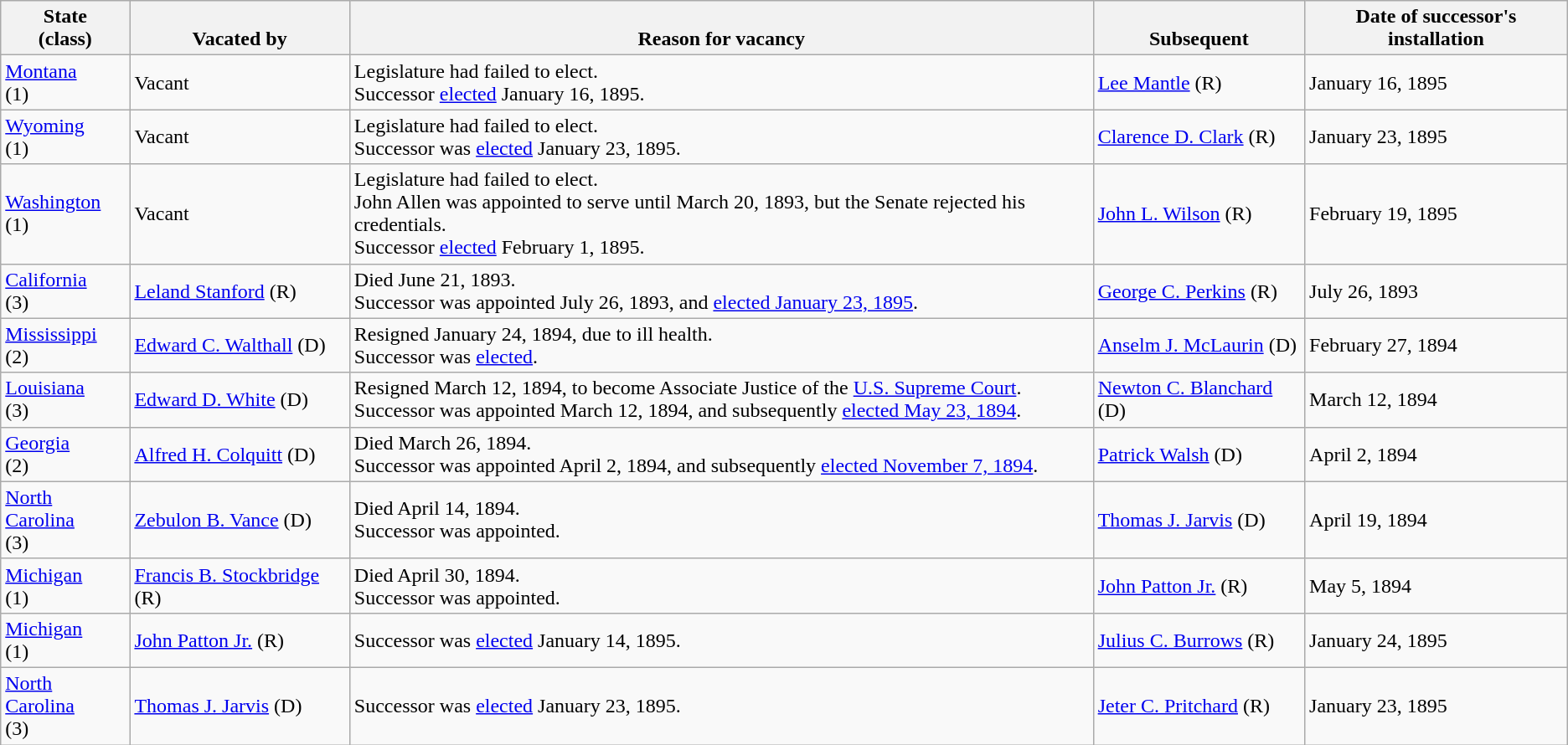<table class="wikitable sortable">
<tr style="vertical-align:bottom;">
<th>State<br>(class)</th>
<th>Vacated by</th>
<th>Reason for vacancy</th>
<th>Subsequent</th>
<th>Date of successor's installation</th>
</tr>
<tr>
<td><a href='#'>Montana</a><br>(1)</td>
<td>Vacant</td>
<td>Legislature had failed to elect.<br>Successor <a href='#'>elected</a> January 16, 1895.</td>
<td><a href='#'>Lee Mantle</a> (R)</td>
<td>January 16, 1895</td>
</tr>
<tr>
<td><a href='#'>Wyoming</a><br>(1)</td>
<td>Vacant</td>
<td>Legislature had failed to elect.<br>Successor was <a href='#'>elected</a> January 23, 1895.</td>
<td><a href='#'>Clarence D. Clark</a> (R)</td>
<td>January 23, 1895</td>
</tr>
<tr>
<td><a href='#'>Washington</a><br>(1)</td>
<td>Vacant</td>
<td>Legislature had failed to elect.<br>John Allen was appointed to serve until March 20, 1893, but the Senate rejected his credentials.<br>Successor <a href='#'>elected</a> February 1, 1895.</td>
<td><a href='#'>John L. Wilson</a> (R)</td>
<td>February 19, 1895</td>
</tr>
<tr>
<td><a href='#'>California</a><br>(3)</td>
<td><a href='#'>Leland Stanford</a> (R)</td>
<td>Died June 21, 1893.<br>Successor was appointed July 26, 1893, and <a href='#'>elected January 23, 1895</a>.</td>
<td><a href='#'>George C. Perkins</a> (R)</td>
<td>July 26, 1893</td>
</tr>
<tr>
<td><a href='#'>Mississippi</a><br>(2)</td>
<td><a href='#'>Edward C. Walthall</a> (D)</td>
<td>Resigned January 24, 1894, due to ill health.<br>Successor was <a href='#'>elected</a>.</td>
<td><a href='#'>Anselm J. McLaurin</a> (D)</td>
<td>February 27, 1894</td>
</tr>
<tr>
<td><a href='#'>Louisiana</a><br>(3)</td>
<td><a href='#'>Edward D. White</a> (D)</td>
<td>Resigned March 12, 1894, to become Associate Justice of the <a href='#'>U.S. Supreme Court</a>.<br>Successor was appointed March 12, 1894, and subsequently <a href='#'>elected May 23, 1894</a>.</td>
<td><a href='#'>Newton C. Blanchard</a> (D)</td>
<td>March 12, 1894</td>
</tr>
<tr>
<td><a href='#'>Georgia</a><br>(2)</td>
<td><a href='#'>Alfred H. Colquitt</a> (D)</td>
<td>Died March 26, 1894.<br>Successor was appointed April 2, 1894, and subsequently <a href='#'>elected November 7, 1894</a>.</td>
<td><a href='#'>Patrick Walsh</a> (D)</td>
<td>April 2, 1894</td>
</tr>
<tr>
<td><a href='#'>North Carolina</a><br>(3)</td>
<td><a href='#'>Zebulon B. Vance</a> (D)</td>
<td>Died April 14, 1894.<br>Successor was appointed.</td>
<td><a href='#'>Thomas J. Jarvis</a> (D)</td>
<td>April 19, 1894</td>
</tr>
<tr>
<td><a href='#'>Michigan</a><br>(1)</td>
<td><a href='#'>Francis B. Stockbridge</a> (R)</td>
<td>Died April 30, 1894.<br>Successor was appointed.</td>
<td><a href='#'>John Patton Jr.</a> (R)</td>
<td>May 5, 1894</td>
</tr>
<tr>
<td><a href='#'>Michigan</a><br>(1)</td>
<td><a href='#'>John Patton Jr.</a> (R)</td>
<td>Successor was <a href='#'>elected</a> January 14, 1895.</td>
<td><a href='#'>Julius C. Burrows</a> (R)</td>
<td>January 24, 1895</td>
</tr>
<tr>
<td><a href='#'>North Carolina</a><br>(3)</td>
<td><a href='#'>Thomas J. Jarvis</a> (D)</td>
<td>Successor was <a href='#'>elected</a> January 23, 1895.</td>
<td><a href='#'>Jeter C. Pritchard</a> (R)</td>
<td>January 23, 1895</td>
</tr>
</table>
